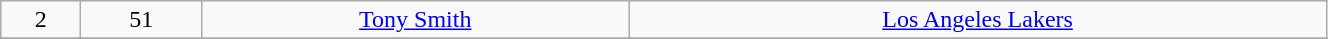<table class="wikitable" width="70%">
<tr align="center" bgcolor="">
<td>2</td>
<td>51</td>
<td><a href='#'>Tony Smith</a></td>
<td><a href='#'>Los Angeles Lakers</a></td>
</tr>
<tr align="center" bgcolor="">
</tr>
</table>
